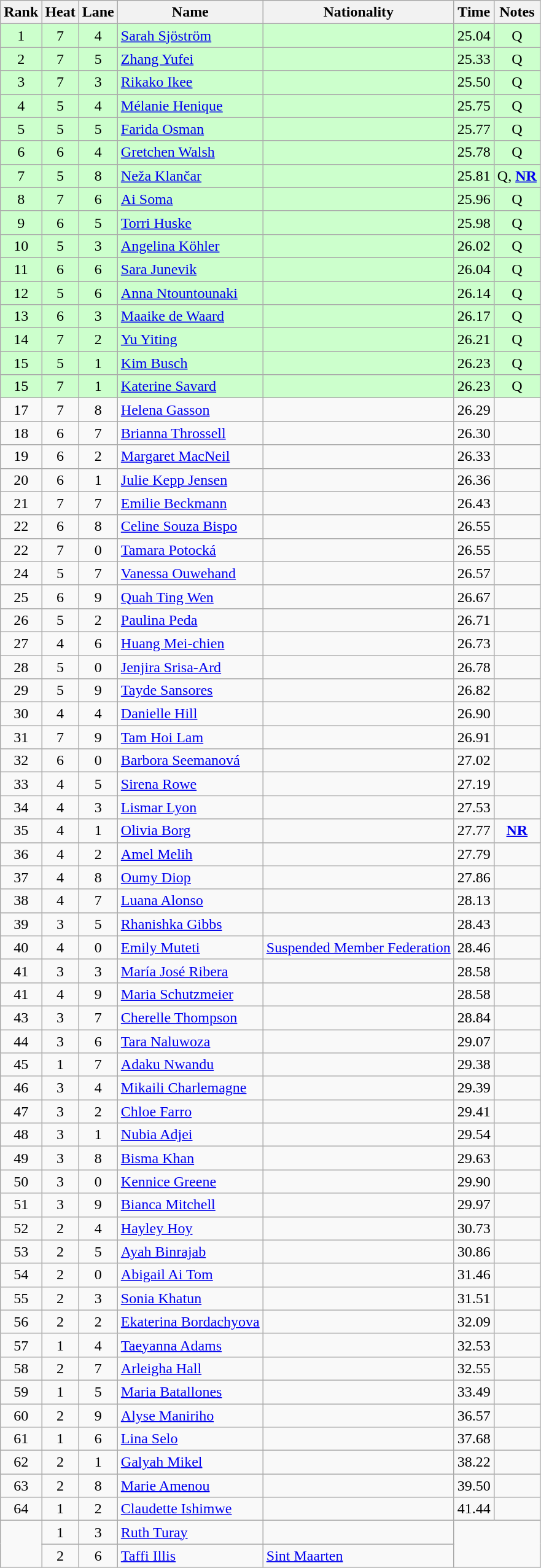<table class="wikitable sortable" style="text-align:center">
<tr>
<th>Rank</th>
<th>Heat</th>
<th>Lane</th>
<th>Name</th>
<th>Nationality</th>
<th>Time</th>
<th>Notes</th>
</tr>
<tr bgcolor=ccffcc>
<td>1</td>
<td>7</td>
<td>4</td>
<td align=left><a href='#'>Sarah Sjöström</a></td>
<td align=left></td>
<td>25.04</td>
<td>Q</td>
</tr>
<tr bgcolor=ccffcc>
<td>2</td>
<td>7</td>
<td>5</td>
<td align=left><a href='#'>Zhang Yufei</a></td>
<td align=left></td>
<td>25.33</td>
<td>Q</td>
</tr>
<tr bgcolor=ccffcc>
<td>3</td>
<td>7</td>
<td>3</td>
<td align=left><a href='#'>Rikako Ikee</a></td>
<td align=left></td>
<td>25.50</td>
<td>Q</td>
</tr>
<tr bgcolor=ccffcc>
<td>4</td>
<td>5</td>
<td>4</td>
<td align=left><a href='#'>Mélanie Henique</a></td>
<td align=left></td>
<td>25.75</td>
<td>Q</td>
</tr>
<tr bgcolor=ccffcc>
<td>5</td>
<td>5</td>
<td>5</td>
<td align=left><a href='#'>Farida Osman</a></td>
<td align=left></td>
<td>25.77</td>
<td>Q</td>
</tr>
<tr bgcolor=ccffcc>
<td>6</td>
<td>6</td>
<td>4</td>
<td align=left><a href='#'>Gretchen Walsh</a></td>
<td align=left></td>
<td>25.78</td>
<td>Q</td>
</tr>
<tr bgcolor=ccffcc>
<td>7</td>
<td>5</td>
<td>8</td>
<td align=left><a href='#'>Neža Klančar</a></td>
<td align=left></td>
<td>25.81</td>
<td>Q, <strong><a href='#'>NR</a></strong></td>
</tr>
<tr bgcolor=ccffcc>
<td>8</td>
<td>7</td>
<td>6</td>
<td align=left><a href='#'>Ai Soma</a></td>
<td align=left></td>
<td>25.96</td>
<td>Q</td>
</tr>
<tr bgcolor=ccffcc>
<td>9</td>
<td>6</td>
<td>5</td>
<td align=left><a href='#'>Torri Huske</a></td>
<td align=left></td>
<td>25.98</td>
<td>Q</td>
</tr>
<tr bgcolor=ccffcc>
<td>10</td>
<td>5</td>
<td>3</td>
<td align=left><a href='#'>Angelina Köhler</a></td>
<td align=left></td>
<td>26.02</td>
<td>Q</td>
</tr>
<tr bgcolor=ccffcc>
<td>11</td>
<td>6</td>
<td>6</td>
<td align=left><a href='#'>Sara Junevik</a></td>
<td align=left></td>
<td>26.04</td>
<td>Q</td>
</tr>
<tr bgcolor=ccffcc>
<td>12</td>
<td>5</td>
<td>6</td>
<td align=left><a href='#'>Anna Ntountounaki</a></td>
<td align=left></td>
<td>26.14</td>
<td>Q</td>
</tr>
<tr bgcolor=ccffcc>
<td>13</td>
<td>6</td>
<td>3</td>
<td align=left><a href='#'>Maaike de Waard</a></td>
<td align=left></td>
<td>26.17</td>
<td>Q</td>
</tr>
<tr bgcolor=ccffcc>
<td>14</td>
<td>7</td>
<td>2</td>
<td align=left><a href='#'>Yu Yiting</a></td>
<td align=left></td>
<td>26.21</td>
<td>Q</td>
</tr>
<tr bgcolor=ccffcc>
<td>15</td>
<td>5</td>
<td>1</td>
<td align=left><a href='#'>Kim Busch</a></td>
<td align=left></td>
<td>26.23</td>
<td>Q</td>
</tr>
<tr bgcolor=ccffcc>
<td>15</td>
<td>7</td>
<td>1</td>
<td align=left><a href='#'>Katerine Savard</a></td>
<td align=left></td>
<td>26.23</td>
<td>Q</td>
</tr>
<tr>
<td>17</td>
<td>7</td>
<td>8</td>
<td align=left><a href='#'>Helena Gasson</a></td>
<td align=left></td>
<td>26.29</td>
<td></td>
</tr>
<tr>
<td>18</td>
<td>6</td>
<td>7</td>
<td align=left><a href='#'>Brianna Throssell</a></td>
<td align=left></td>
<td>26.30</td>
<td></td>
</tr>
<tr>
<td>19</td>
<td>6</td>
<td>2</td>
<td align=left><a href='#'>Margaret MacNeil</a></td>
<td align=left></td>
<td>26.33</td>
<td></td>
</tr>
<tr>
<td>20</td>
<td>6</td>
<td>1</td>
<td align=left><a href='#'>Julie Kepp Jensen</a></td>
<td align=left></td>
<td>26.36</td>
<td></td>
</tr>
<tr>
<td>21</td>
<td>7</td>
<td>7</td>
<td align=left><a href='#'>Emilie Beckmann</a></td>
<td align=left></td>
<td>26.43</td>
<td></td>
</tr>
<tr>
<td>22</td>
<td>6</td>
<td>8</td>
<td align=left><a href='#'>Celine Souza Bispo</a></td>
<td align=left></td>
<td>26.55</td>
<td></td>
</tr>
<tr>
<td>22</td>
<td>7</td>
<td>0</td>
<td align=left><a href='#'>Tamara Potocká</a></td>
<td align=left></td>
<td>26.55</td>
<td></td>
</tr>
<tr>
<td>24</td>
<td>5</td>
<td>7</td>
<td align=left><a href='#'>Vanessa Ouwehand</a></td>
<td align=left></td>
<td>26.57</td>
<td></td>
</tr>
<tr>
<td>25</td>
<td>6</td>
<td>9</td>
<td align=left><a href='#'>Quah Ting Wen</a></td>
<td align=left></td>
<td>26.67</td>
<td></td>
</tr>
<tr>
<td>26</td>
<td>5</td>
<td>2</td>
<td align=left><a href='#'>Paulina Peda</a></td>
<td align=left></td>
<td>26.71</td>
<td></td>
</tr>
<tr>
<td>27</td>
<td>4</td>
<td>6</td>
<td align=left><a href='#'>Huang Mei-chien</a></td>
<td align=left></td>
<td>26.73</td>
<td></td>
</tr>
<tr>
<td>28</td>
<td>5</td>
<td>0</td>
<td align=left><a href='#'>Jenjira Srisa-Ard</a></td>
<td align=left></td>
<td>26.78</td>
<td></td>
</tr>
<tr>
<td>29</td>
<td>5</td>
<td>9</td>
<td align=left><a href='#'>Tayde Sansores</a></td>
<td align=left></td>
<td>26.82</td>
<td></td>
</tr>
<tr>
<td>30</td>
<td>4</td>
<td>4</td>
<td align=left><a href='#'>Danielle Hill</a></td>
<td align=left></td>
<td>26.90</td>
<td></td>
</tr>
<tr>
<td>31</td>
<td>7</td>
<td>9</td>
<td align=left><a href='#'>Tam Hoi Lam</a></td>
<td align=left></td>
<td>26.91</td>
<td></td>
</tr>
<tr>
<td>32</td>
<td>6</td>
<td>0</td>
<td align=left><a href='#'>Barbora Seemanová</a></td>
<td align=left></td>
<td>27.02</td>
<td></td>
</tr>
<tr>
<td>33</td>
<td>4</td>
<td>5</td>
<td align=left><a href='#'>Sirena Rowe</a></td>
<td align=left></td>
<td>27.19</td>
<td></td>
</tr>
<tr>
<td>34</td>
<td>4</td>
<td>3</td>
<td align=left><a href='#'>Lismar Lyon</a></td>
<td align=left></td>
<td>27.53</td>
<td></td>
</tr>
<tr>
<td>35</td>
<td>4</td>
<td>1</td>
<td align=left><a href='#'>Olivia Borg</a></td>
<td align=left></td>
<td>27.77</td>
<td><strong><a href='#'>NR</a></strong></td>
</tr>
<tr>
<td>36</td>
<td>4</td>
<td>2</td>
<td align=left><a href='#'>Amel Melih</a></td>
<td align=left></td>
<td>27.79</td>
<td></td>
</tr>
<tr>
<td>37</td>
<td>4</td>
<td>8</td>
<td align=left><a href='#'>Oumy Diop</a></td>
<td align=left></td>
<td>27.86</td>
<td></td>
</tr>
<tr>
<td>38</td>
<td>4</td>
<td>7</td>
<td align=left><a href='#'>Luana Alonso</a></td>
<td align=left></td>
<td>28.13</td>
<td></td>
</tr>
<tr>
<td>39</td>
<td>3</td>
<td>5</td>
<td align=left><a href='#'>Rhanishka Gibbs</a></td>
<td align=left></td>
<td>28.43</td>
<td></td>
</tr>
<tr>
<td>40</td>
<td>4</td>
<td>0</td>
<td align=left><a href='#'>Emily Muteti</a></td>
<td align=left> <a href='#'>Suspended Member Federation</a></td>
<td>28.46</td>
<td></td>
</tr>
<tr>
<td>41</td>
<td>3</td>
<td>3</td>
<td align=left><a href='#'>María José Ribera</a></td>
<td align=left></td>
<td>28.58</td>
<td></td>
</tr>
<tr>
<td>41</td>
<td>4</td>
<td>9</td>
<td align=left><a href='#'>Maria Schutzmeier</a></td>
<td align=left></td>
<td>28.58</td>
<td></td>
</tr>
<tr>
<td>43</td>
<td>3</td>
<td>7</td>
<td align=left><a href='#'>Cherelle Thompson</a></td>
<td align=left></td>
<td>28.84</td>
<td></td>
</tr>
<tr>
<td>44</td>
<td>3</td>
<td>6</td>
<td align=left><a href='#'>Tara Naluwoza</a></td>
<td align=left></td>
<td>29.07</td>
<td></td>
</tr>
<tr>
<td>45</td>
<td>1</td>
<td>7</td>
<td align=left><a href='#'>Adaku Nwandu</a></td>
<td align=left></td>
<td>29.38</td>
<td></td>
</tr>
<tr>
<td>46</td>
<td>3</td>
<td>4</td>
<td align=left><a href='#'>Mikaili Charlemagne</a></td>
<td align=left></td>
<td>29.39</td>
<td></td>
</tr>
<tr>
<td>47</td>
<td>3</td>
<td>2</td>
<td align=left><a href='#'>Chloe Farro</a></td>
<td align=left></td>
<td>29.41</td>
<td></td>
</tr>
<tr>
<td>48</td>
<td>3</td>
<td>1</td>
<td align=left><a href='#'>Nubia Adjei</a></td>
<td align=left></td>
<td>29.54</td>
<td></td>
</tr>
<tr>
<td>49</td>
<td>3</td>
<td>8</td>
<td align=left><a href='#'>Bisma Khan</a></td>
<td align=left></td>
<td>29.63</td>
<td></td>
</tr>
<tr>
<td>50</td>
<td>3</td>
<td>0</td>
<td align=left><a href='#'>Kennice Greene</a></td>
<td align=left></td>
<td>29.90</td>
<td></td>
</tr>
<tr>
<td>51</td>
<td>3</td>
<td>9</td>
<td align=left><a href='#'>Bianca Mitchell</a></td>
<td align=left></td>
<td>29.97</td>
<td></td>
</tr>
<tr>
<td>52</td>
<td>2</td>
<td>4</td>
<td align=left><a href='#'>Hayley Hoy</a></td>
<td align=left></td>
<td>30.73</td>
<td></td>
</tr>
<tr>
<td>53</td>
<td>2</td>
<td>5</td>
<td align=left><a href='#'>Ayah Binrajab</a></td>
<td align=left></td>
<td>30.86</td>
<td></td>
</tr>
<tr>
<td>54</td>
<td>2</td>
<td>0</td>
<td align=left><a href='#'>Abigail Ai Tom</a></td>
<td align=left></td>
<td>31.46</td>
<td></td>
</tr>
<tr>
<td>55</td>
<td>2</td>
<td>3</td>
<td align=left><a href='#'>Sonia Khatun</a></td>
<td align=left></td>
<td>31.51</td>
<td></td>
</tr>
<tr>
<td>56</td>
<td>2</td>
<td>2</td>
<td align=left><a href='#'>Ekaterina Bordachyova</a></td>
<td align=left></td>
<td>32.09</td>
<td></td>
</tr>
<tr>
<td>57</td>
<td>1</td>
<td>4</td>
<td align=left><a href='#'>Taeyanna Adams</a></td>
<td align=left></td>
<td>32.53</td>
<td></td>
</tr>
<tr>
<td>58</td>
<td>2</td>
<td>7</td>
<td align=left><a href='#'>Arleigha Hall</a></td>
<td align=left></td>
<td>32.55</td>
<td></td>
</tr>
<tr>
<td>59</td>
<td>1</td>
<td>5</td>
<td align=left><a href='#'>Maria Batallones</a></td>
<td align=left></td>
<td>33.49</td>
<td></td>
</tr>
<tr>
<td>60</td>
<td>2</td>
<td>9</td>
<td align=left><a href='#'>Alyse Maniriho</a></td>
<td align=left></td>
<td>36.57</td>
<td></td>
</tr>
<tr>
<td>61</td>
<td>1</td>
<td>6</td>
<td align=left><a href='#'>Lina Selo</a></td>
<td align=left></td>
<td>37.68</td>
<td></td>
</tr>
<tr>
<td>62</td>
<td>2</td>
<td>1</td>
<td align=left><a href='#'>Galyah Mikel</a></td>
<td align=left></td>
<td>38.22</td>
<td></td>
</tr>
<tr>
<td>63</td>
<td>2</td>
<td>8</td>
<td align=left><a href='#'>Marie Amenou</a></td>
<td align=left></td>
<td>39.50</td>
<td></td>
</tr>
<tr>
<td>64</td>
<td>1</td>
<td>2</td>
<td align=left><a href='#'>Claudette Ishimwe</a></td>
<td align=left></td>
<td>41.44</td>
<td></td>
</tr>
<tr>
<td rowspan=2></td>
<td>1</td>
<td>3</td>
<td align=left><a href='#'>Ruth Turay</a></td>
<td align=left></td>
<td rowspan=2 colspan=2></td>
</tr>
<tr>
<td>2</td>
<td>6</td>
<td align=left><a href='#'>Taffi Illis</a></td>
<td align=left> <a href='#'>Sint Maarten</a></td>
</tr>
</table>
